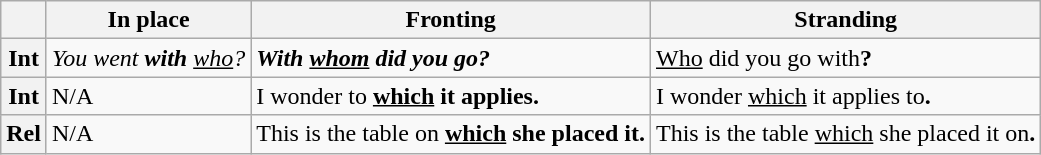<table class="wikitable">
<tr>
<th></th>
<th>In place</th>
<th>Fronting</th>
<th>Stranding</th>
</tr>
<tr>
<th>Int</th>
<td><em>You went <strong>with</strong> <u>who</u>?</em></td>
<td><strong><em>With<strong> <u>whom</u> did you go?<em></td>
<td></em><u>Who</u> did you go </strong>with<strong>?<em></td>
</tr>
<tr>
<th>Int</th>
<td>N/A</td>
<td></em>I wonder </strong>to<strong> <u>which</u> it applies.<em></td>
<td></em>I wonder <u>which</u> it applies </strong>to<strong>.<em></td>
</tr>
<tr>
<th>Rel</th>
<td>N/A</td>
<td></em>This is the table </strong>on<strong> <u>which</u> she placed it.<em></td>
<td></em>This is the table <u>which</u> she placed it </strong>on<strong>.<em></td>
</tr>
</table>
